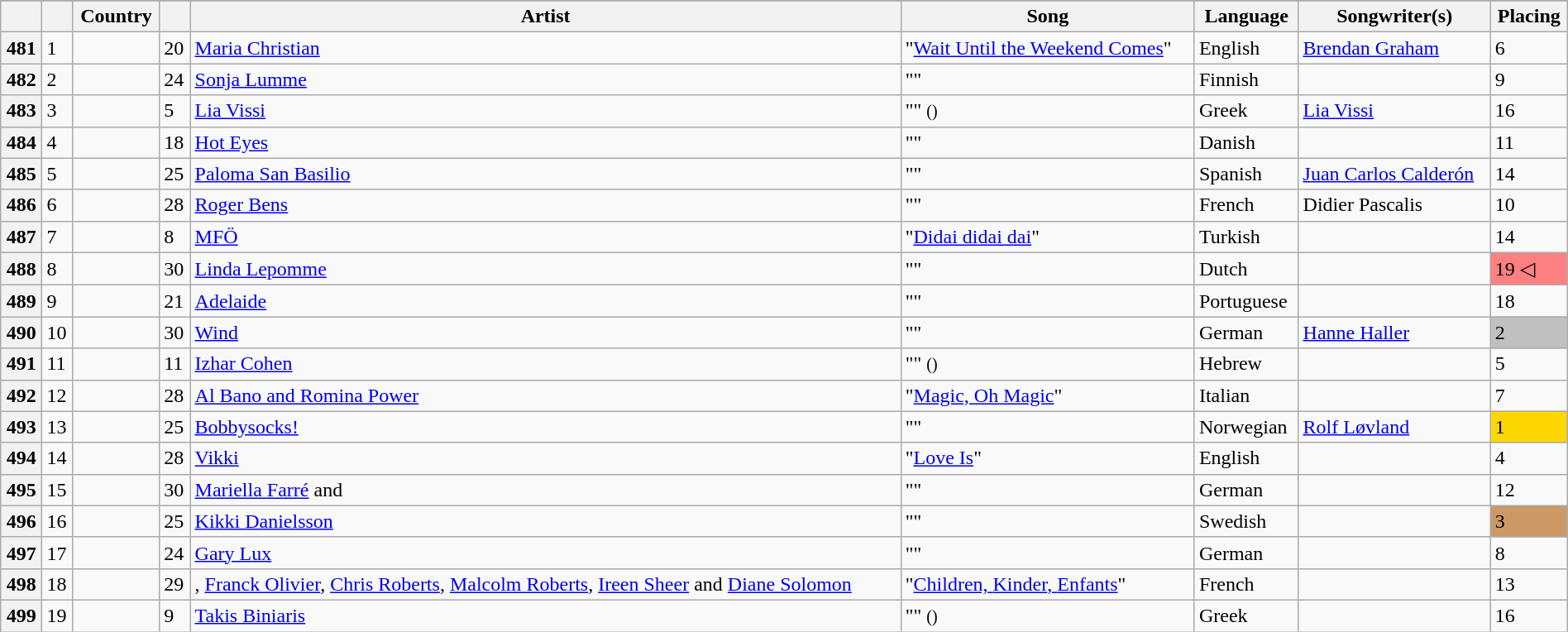<table class="wikitable plainrowheaders" style="width:100%">
<tr>
</tr>
<tr>
<th scope="col"></th>
<th scope="col"></th>
<th scope="col">Country</th>
<th scope="col"></th>
<th scope="col">Artist</th>
<th scope="col">Song</th>
<th scope="col">Language</th>
<th scope="col">Songwriter(s)</th>
<th scope="col">Placing</th>
</tr>
<tr>
<th scope="row">481</th>
<td>1</td>
<td></td>
<td>20</td>
<td><a href='#'>Maria Christian</a></td>
<td>"<a href='#'>Wait Until the Weekend Comes</a>"</td>
<td>English</td>
<td><a href='#'>Brendan Graham</a></td>
<td>6</td>
</tr>
<tr>
<th scope="row">482</th>
<td>2</td>
<td></td>
<td>24</td>
<td><a href='#'>Sonja Lumme</a></td>
<td>""</td>
<td>Finnish</td>
<td></td>
<td>9</td>
</tr>
<tr>
<th scope="row">483</th>
<td>3</td>
<td></td>
<td>5</td>
<td><a href='#'>Lia Vissi</a></td>
<td>"" <small>()</small></td>
<td>Greek</td>
<td><a href='#'>Lia Vissi</a></td>
<td>16</td>
</tr>
<tr>
<th scope="row">484</th>
<td>4</td>
<td></td>
<td>18</td>
<td><a href='#'>Hot Eyes</a></td>
<td>""</td>
<td>Danish</td>
<td></td>
<td>11</td>
</tr>
<tr>
<th scope="row">485</th>
<td>5</td>
<td></td>
<td>25</td>
<td><a href='#'>Paloma San Basilio</a></td>
<td>""</td>
<td>Spanish</td>
<td><a href='#'>Juan Carlos Calderón</a></td>
<td>14</td>
</tr>
<tr>
<th scope="row">486</th>
<td>6</td>
<td></td>
<td>28</td>
<td><a href='#'>Roger Bens</a></td>
<td>""</td>
<td>French</td>
<td>Didier Pascalis</td>
<td>10</td>
</tr>
<tr>
<th scope="row">487</th>
<td>7</td>
<td></td>
<td>8</td>
<td><a href='#'>MFÖ</a></td>
<td>"<a href='#'>Didai didai dai</a>"</td>
<td>Turkish</td>
<td></td>
<td>14</td>
</tr>
<tr>
<th scope="row">488</th>
<td>8</td>
<td></td>
<td>30</td>
<td><a href='#'>Linda Lepomme</a></td>
<td>""</td>
<td>Dutch</td>
<td></td>
<td bgcolor="#FE8080">19 ◁</td>
</tr>
<tr>
<th scope="row">489</th>
<td>9</td>
<td></td>
<td>21</td>
<td><a href='#'>Adelaide</a></td>
<td>""</td>
<td>Portuguese</td>
<td></td>
<td>18</td>
</tr>
<tr>
<th scope="row">490</th>
<td>10</td>
<td></td>
<td>30</td>
<td><a href='#'>Wind</a></td>
<td>""</td>
<td>German</td>
<td><a href='#'>Hanne Haller</a></td>
<td bgcolor="silver">2</td>
</tr>
<tr>
<th scope="row">491</th>
<td>11</td>
<td></td>
<td>11</td>
<td><a href='#'>Izhar Cohen</a></td>
<td>"" <small>()</small></td>
<td>Hebrew</td>
<td></td>
<td>5</td>
</tr>
<tr>
<th scope="row">492</th>
<td>12</td>
<td></td>
<td>28</td>
<td><a href='#'>Al Bano and Romina Power</a></td>
<td>"<a href='#'>Magic, Oh Magic</a>"</td>
<td>Italian</td>
<td></td>
<td>7</td>
</tr>
<tr>
<th scope="row">493</th>
<td>13</td>
<td></td>
<td>25</td>
<td><a href='#'>Bobbysocks!</a></td>
<td>""</td>
<td>Norwegian</td>
<td><a href='#'>Rolf Løvland</a></td>
<td bgcolor="gold">1</td>
</tr>
<tr>
<th scope="row">494</th>
<td>14</td>
<td></td>
<td>28</td>
<td><a href='#'>Vikki</a></td>
<td>"<a href='#'>Love Is</a>"</td>
<td>English</td>
<td></td>
<td>4</td>
</tr>
<tr>
<th scope="row">495</th>
<td>15</td>
<td></td>
<td>30</td>
<td><a href='#'>Mariella Farré</a> and </td>
<td>""</td>
<td>German</td>
<td></td>
<td>12</td>
</tr>
<tr>
<th scope="row">496</th>
<td>16</td>
<td></td>
<td>25</td>
<td><a href='#'>Kikki Danielsson</a></td>
<td>""</td>
<td>Swedish</td>
<td></td>
<td bgcolor="#C96">3</td>
</tr>
<tr>
<th scope="row">497</th>
<td>17</td>
<td></td>
<td>24</td>
<td><a href='#'>Gary Lux</a></td>
<td>""</td>
<td>German</td>
<td></td>
<td>8</td>
</tr>
<tr>
<th scope="row">498</th>
<td>18</td>
<td></td>
<td>29</td>
<td>, <a href='#'>Franck Olivier</a>, <a href='#'>Chris Roberts</a>, <a href='#'>Malcolm Roberts</a>, <a href='#'>Ireen Sheer</a> and <a href='#'>Diane Solomon</a></td>
<td>"<a href='#'>Children, <span>Kinder</span>, <span>Enfants</span></a>"</td>
<td>French</td>
<td></td>
<td>13</td>
</tr>
<tr>
<th scope="row">499</th>
<td>19</td>
<td></td>
<td>9</td>
<td><a href='#'>Takis Biniaris</a></td>
<td>"" <small>()</small></td>
<td>Greek</td>
<td></td>
<td>16</td>
</tr>
</table>
